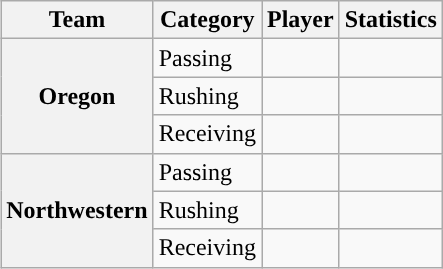<table class="wikitable" style="float:right">
<tr>
<th>Team</th>
<th>Category</th>
<th>Player</th>
<th>Statistics</th>
</tr>
<tr>
<th rowspan=3>Oregon</th>
<td>Passing</td>
<td></td>
<td></td>
</tr>
<tr>
<td>Rushing</td>
<td></td>
<td></td>
</tr>
<tr>
<td>Receiving</td>
<td></td>
<td></td>
</tr>
<tr>
<th rowspan=3>Northwestern</th>
<td>Passing</td>
<td></td>
<td></td>
</tr>
<tr>
<td>Rushing</td>
<td></td>
<td></td>
</tr>
<tr>
<td>Receiving</td>
<td></td>
<td></td>
</tr>
</table>
